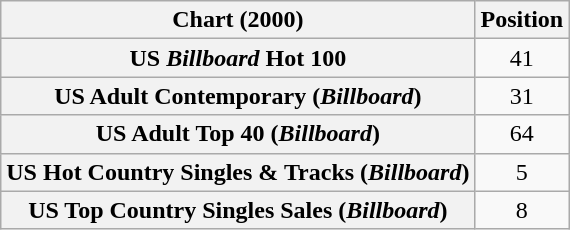<table class="wikitable sortable plainrowheaders" style="text-align:center">
<tr>
<th scope="col">Chart (2000)</th>
<th scope="col">Position</th>
</tr>
<tr>
<th scope="row">US <em>Billboard</em> Hot 100</th>
<td>41</td>
</tr>
<tr>
<th scope="row">US Adult Contemporary (<em>Billboard</em>)</th>
<td>31</td>
</tr>
<tr>
<th scope="row">US Adult Top 40 (<em>Billboard</em>)</th>
<td>64</td>
</tr>
<tr>
<th scope="row">US Hot Country Singles & Tracks (<em>Billboard</em>)</th>
<td>5</td>
</tr>
<tr>
<th scope="row">US Top Country Singles Sales (<em>Billboard</em>)</th>
<td>8</td>
</tr>
</table>
